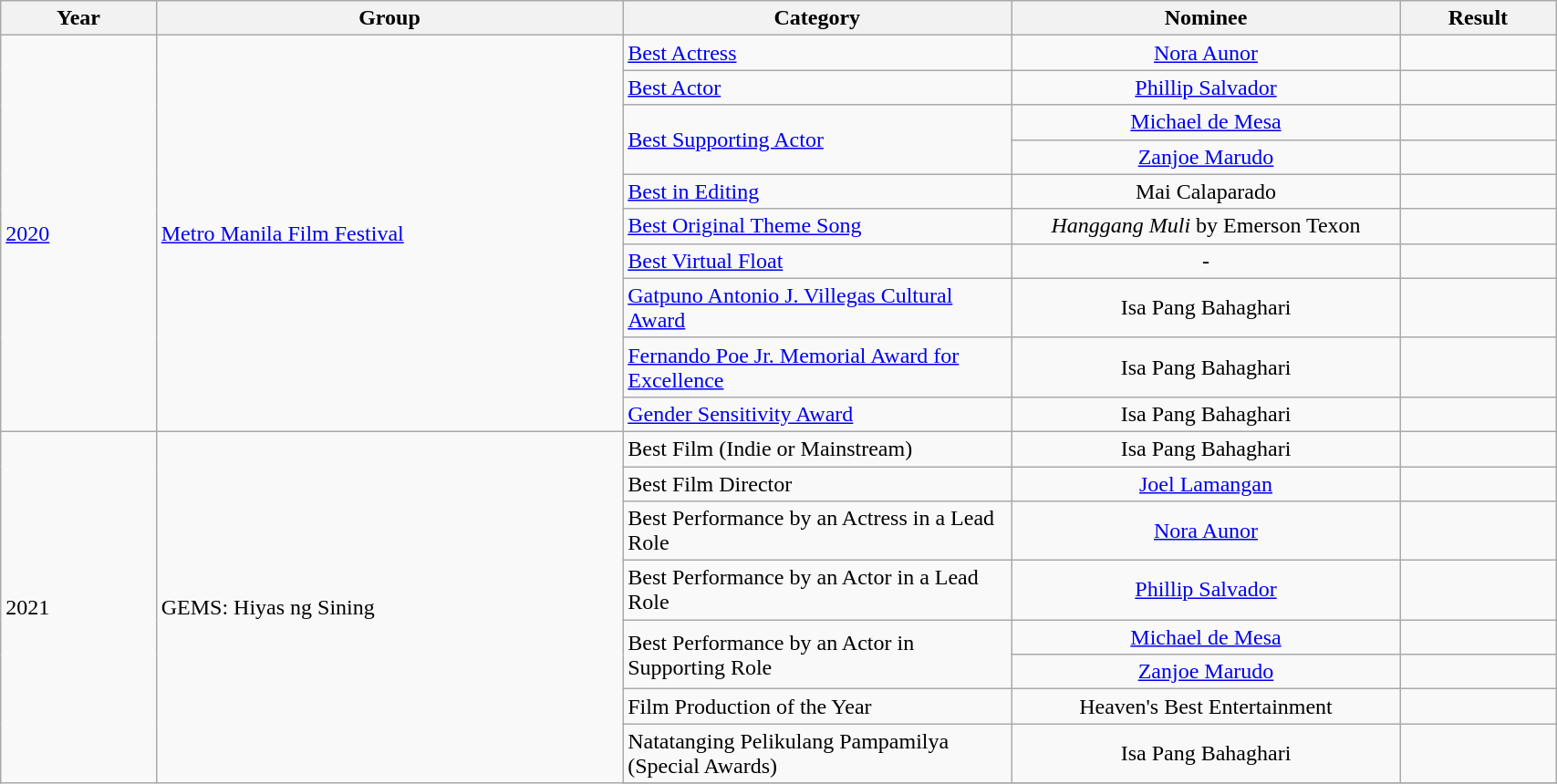<table width="90%" class="wikitable sortable">
<tr>
<th width="10%">Year</th>
<th width="30%">Group</th>
<th width="25%">Category</th>
<th width="25%">Nominee</th>
<th width="10%">Result</th>
</tr>
<tr>
<td rowspan="10 align="center"><a href='#'>2020</a></td>
<td rowspan="10" align="left"><a href='#'>Metro Manila Film Festival</a></td>
<td align="left"><a href='#'>Best Actress</a></td>
<td align="center"><a href='#'>Nora Aunor</a></td>
<td></td>
</tr>
<tr>
<td align="left"><a href='#'>Best Actor</a></td>
<td align="center"><a href='#'>Phillip Salvador</a></td>
<td></td>
</tr>
<tr>
<td rowspan="2" align="left"><a href='#'>Best Supporting Actor</a></td>
<td align="center"><a href='#'>Michael de Mesa</a></td>
<td></td>
</tr>
<tr>
<td align="center"><a href='#'>Zanjoe Marudo</a></td>
<td></td>
</tr>
<tr>
<td align="left"><a href='#'>Best in Editing</a></td>
<td align="center">Mai Calaparado</td>
<td></td>
</tr>
<tr>
<td align="left"><a href='#'>Best Original Theme Song</a></td>
<td align="center"><em>Hanggang Muli</em> by Emerson Texon</td>
<td></td>
</tr>
<tr>
<td align="left"><a href='#'>Best Virtual Float</a></td>
<td align="center">-</td>
<td></td>
</tr>
<tr>
<td align="left"><a href='#'>Gatpuno Antonio J. Villegas Cultural Award</a></td>
<td align="center">Isa Pang Bahaghari</td>
<td></td>
</tr>
<tr>
<td align="left"><a href='#'>Fernando Poe Jr. Memorial Award for Excellence</a></td>
<td align="center">Isa Pang Bahaghari</td>
<td></td>
</tr>
<tr>
<td align="left"><a href='#'>Gender Sensitivity Award</a></td>
<td align="center">Isa Pang Bahaghari</td>
<td></td>
</tr>
<tr>
<td rowspan="9 align="center">2021</td>
<td rowspan="9" align="left">GEMS: Hiyas ng Sining</td>
<td align="left">Best Film (Indie or Mainstream)</td>
<td align="center">Isa Pang Bahaghari</td>
<td></td>
</tr>
<tr>
<td align="left">Best Film Director</td>
<td align="center"><a href='#'>Joel Lamangan</a></td>
<td></td>
</tr>
<tr>
<td align="left">Best Performance by an Actress in a Lead Role</td>
<td align="center"><a href='#'>Nora Aunor</a></td>
<td></td>
</tr>
<tr>
<td align="left">Best Performance by an Actor in a Lead Role</td>
<td align="center"><a href='#'>Phillip Salvador</a></td>
<td></td>
</tr>
<tr>
<td rowspan="2" align="left">Best Performance by an Actor in Supporting Role</td>
<td align="center"><a href='#'>Michael de Mesa</a></td>
<td></td>
</tr>
<tr>
<td align="center"><a href='#'>Zanjoe Marudo</a></td>
<td></td>
</tr>
<tr>
<td align="left">Film Production of the Year</td>
<td align="center">Heaven's Best Entertainment</td>
<td></td>
</tr>
<tr>
<td align="left">Natatanging Pelikulang Pampamilya (Special Awards)</td>
<td align="center">Isa Pang Bahaghari</td>
<td></td>
</tr>
<tr>
</tr>
</table>
